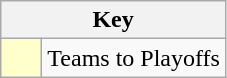<table class="wikitable" style="text-align: center;">
<tr>
<th colspan=2>Key</th>
</tr>
<tr>
<td style="background:#ffffcc; width:20px;"></td>
<td align=left>Teams to Playoffs</td>
</tr>
</table>
